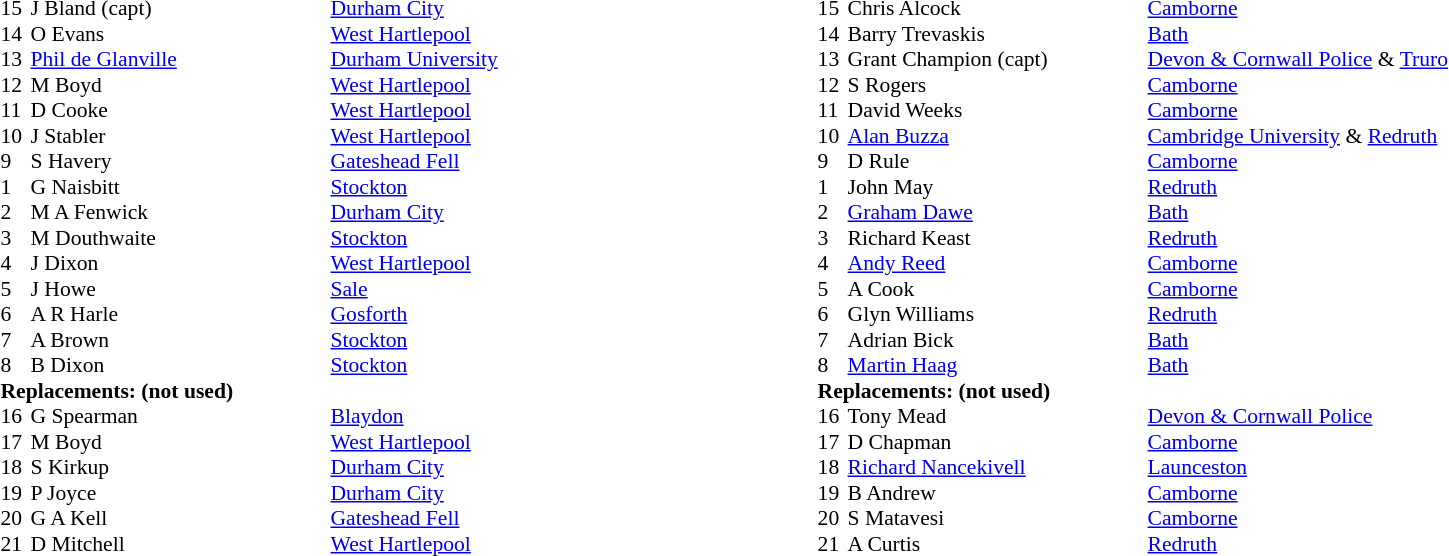<table width="80%">
<tr>
<td valign="top" width="50%"><br><table style="font-size: 90%" cellspacing="0" cellpadding="0">
<tr>
<th width="20"></th>
<th width="200"></th>
</tr>
<tr>
<td>15</td>
<td>J Bland (capt)</td>
<td><a href='#'>Durham City</a></td>
</tr>
<tr>
<td>14</td>
<td>O Evans</td>
<td><a href='#'>West Hartlepool</a></td>
</tr>
<tr>
<td>13</td>
<td><a href='#'>Phil de Glanville</a></td>
<td><a href='#'>Durham University</a></td>
</tr>
<tr>
<td>12</td>
<td>M Boyd</td>
<td><a href='#'>West Hartlepool</a></td>
</tr>
<tr>
<td>11</td>
<td>D Cooke</td>
<td><a href='#'>West Hartlepool</a></td>
</tr>
<tr>
<td>10</td>
<td>J Stabler</td>
<td><a href='#'>West Hartlepool</a></td>
</tr>
<tr>
<td>9</td>
<td>S Havery</td>
<td><a href='#'>Gateshead Fell</a></td>
</tr>
<tr>
<td>1</td>
<td>G Naisbitt</td>
<td><a href='#'>Stockton</a></td>
</tr>
<tr>
<td>2</td>
<td>M A Fenwick</td>
<td><a href='#'>Durham City</a></td>
</tr>
<tr>
<td>3</td>
<td>M Douthwaite</td>
<td><a href='#'>Stockton</a></td>
</tr>
<tr>
<td>4</td>
<td>J Dixon</td>
<td><a href='#'>West Hartlepool</a></td>
</tr>
<tr>
<td>5</td>
<td>J Howe</td>
<td><a href='#'>Sale</a></td>
</tr>
<tr>
<td>6</td>
<td>A R Harle</td>
<td><a href='#'>Gosforth</a></td>
</tr>
<tr>
<td>7</td>
<td>A Brown</td>
<td><a href='#'>Stockton</a></td>
</tr>
<tr>
<td>8</td>
<td>B Dixon</td>
<td><a href='#'>Stockton</a></td>
</tr>
<tr>
<td colspan=3><strong>Replacements: (not used)</strong></td>
</tr>
<tr>
<td>16</td>
<td>G Spearman</td>
<td><a href='#'>Blaydon</a></td>
</tr>
<tr>
<td>17</td>
<td>M Boyd</td>
<td><a href='#'>West Hartlepool</a></td>
</tr>
<tr>
<td>18</td>
<td>S Kirkup</td>
<td><a href='#'>Durham City</a></td>
</tr>
<tr>
<td>19</td>
<td>P Joyce</td>
<td><a href='#'>Durham City</a></td>
</tr>
<tr>
<td>20</td>
<td>G A Kell</td>
<td><a href='#'>Gateshead Fell</a></td>
</tr>
<tr>
<td>21</td>
<td>D Mitchell</td>
<td><a href='#'>West Hartlepool</a></td>
</tr>
<tr>
</tr>
</table>
</td>
<td valign="top" width="50%"><br><table style="font-size: 90%" cellspacing="0" cellpadding="0" align="center">
<tr>
<th width="20"></th>
<th width="200"></th>
</tr>
<tr>
<td>15</td>
<td>Chris Alcock</td>
<td><a href='#'>Camborne</a></td>
</tr>
<tr>
<td>14</td>
<td>Barry Trevaskis</td>
<td><a href='#'>Bath</a></td>
</tr>
<tr>
<td>13</td>
<td>Grant Champion (capt)</td>
<td><a href='#'>Devon & Cornwall Police</a> & <a href='#'>Truro</a></td>
</tr>
<tr>
<td>12</td>
<td>S Rogers</td>
<td><a href='#'>Camborne</a></td>
</tr>
<tr>
<td>11</td>
<td>David Weeks</td>
<td><a href='#'>Camborne</a></td>
</tr>
<tr>
<td>10</td>
<td><a href='#'>Alan Buzza</a></td>
<td><a href='#'>Cambridge University</a> & <a href='#'>Redruth</a></td>
</tr>
<tr>
<td>9</td>
<td>D Rule</td>
<td><a href='#'>Camborne</a></td>
</tr>
<tr>
<td>1</td>
<td>John May</td>
<td><a href='#'>Redruth</a></td>
</tr>
<tr>
<td>2</td>
<td><a href='#'>Graham Dawe</a></td>
<td><a href='#'>Bath</a></td>
</tr>
<tr>
<td>3</td>
<td>Richard Keast</td>
<td><a href='#'>Redruth</a></td>
</tr>
<tr>
<td>4</td>
<td><a href='#'>Andy Reed</a></td>
<td><a href='#'>Camborne</a></td>
</tr>
<tr>
<td>5</td>
<td>A Cook</td>
<td><a href='#'>Camborne</a></td>
</tr>
<tr>
<td>6</td>
<td>Glyn Williams</td>
<td><a href='#'>Redruth</a></td>
</tr>
<tr>
<td>7</td>
<td>Adrian Bick</td>
<td><a href='#'>Bath</a></td>
</tr>
<tr>
<td>8</td>
<td><a href='#'>Martin Haag</a></td>
<td><a href='#'>Bath</a></td>
</tr>
<tr>
<td colspan=3><strong>Replacements: (not used)</strong></td>
</tr>
<tr>
<td>16</td>
<td>Tony Mead</td>
<td><a href='#'>Devon & Cornwall Police</a></td>
</tr>
<tr>
<td>17</td>
<td>D Chapman</td>
<td><a href='#'>Camborne</a></td>
</tr>
<tr>
<td>18</td>
<td><a href='#'>Richard Nancekivell</a></td>
<td><a href='#'>Launceston</a></td>
</tr>
<tr>
<td>19</td>
<td>B Andrew</td>
<td><a href='#'>Camborne</a></td>
</tr>
<tr>
<td>20</td>
<td>S Matavesi</td>
<td><a href='#'>Camborne</a></td>
</tr>
<tr>
<td>21</td>
<td>A Curtis</td>
<td><a href='#'>Redruth</a></td>
</tr>
<tr>
</tr>
</table>
</td>
</tr>
</table>
